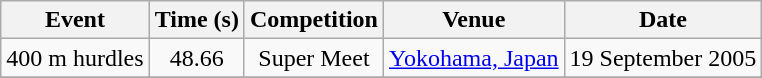<table class="wikitable" style=text-align:center>
<tr>
<th>Event</th>
<th>Time (s)</th>
<th>Competition</th>
<th>Venue</th>
<th>Date</th>
</tr>
<tr>
<td>400 m hurdles</td>
<td>48.66</td>
<td>Super Meet</td>
<td><a href='#'>Yokohama, Japan</a></td>
<td>19 September 2005</td>
</tr>
<tr>
</tr>
</table>
